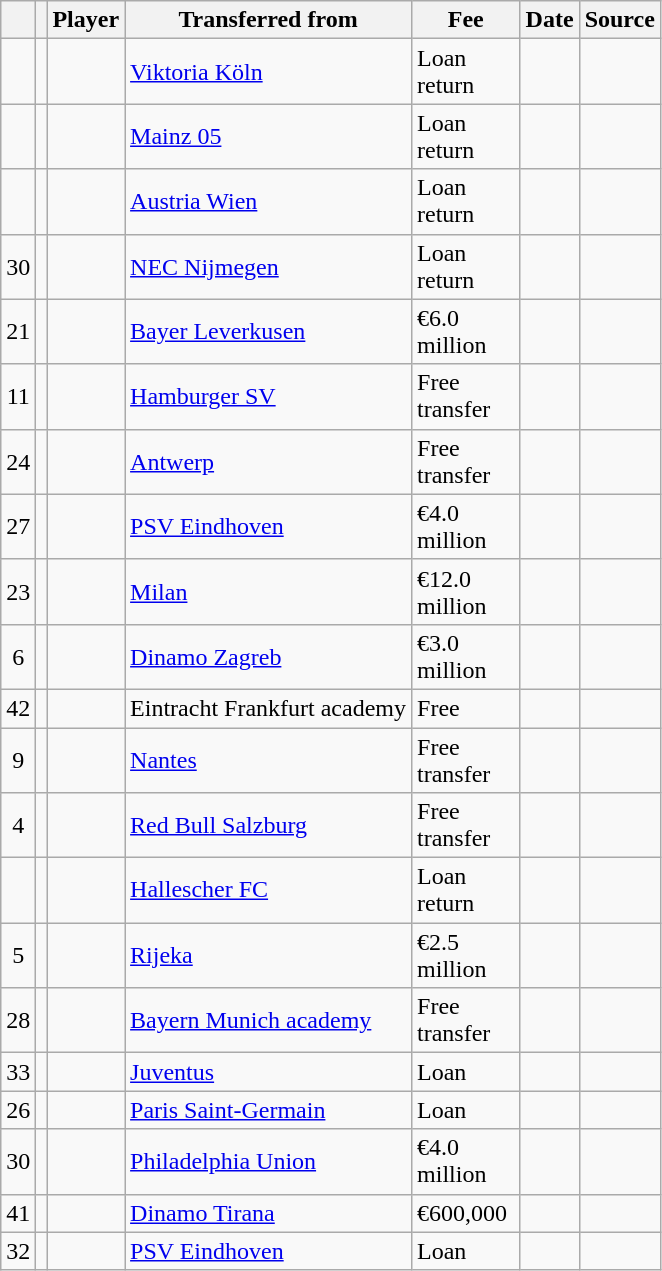<table class="wikitable plainrowheaders sortable">
<tr>
<th></th>
<th></th>
<th scope=col>Player</th>
<th>Transferred from</th>
<th scope=col; style="width: 65px;" data-sort-type=currency>Fee</th>
<th scope=col>Date</th>
<th scope=col>Source</th>
</tr>
<tr>
<td align=center></td>
<td align=center></td>
<td></td>
<td> <a href='#'>Viktoria Köln</a></td>
<td>Loan return</td>
<td></td>
<td></td>
</tr>
<tr>
<td align=center></td>
<td align=center></td>
<td></td>
<td> <a href='#'>Mainz 05</a></td>
<td>Loan return</td>
<td></td>
<td></td>
</tr>
<tr>
<td align=center></td>
<td align=center></td>
<td></td>
<td> <a href='#'>Austria Wien</a></td>
<td>Loan return</td>
<td></td>
<td></td>
</tr>
<tr>
<td align=center>30</td>
<td align=center></td>
<td></td>
<td> <a href='#'>NEC Nijmegen</a></td>
<td>Loan return</td>
<td></td>
<td></td>
</tr>
<tr>
<td align=center>21</td>
<td align=center></td>
<td></td>
<td> <a href='#'>Bayer Leverkusen</a></td>
<td>€6.0 million</td>
<td></td>
<td></td>
</tr>
<tr>
<td align=center>11</td>
<td align=center></td>
<td></td>
<td> <a href='#'>Hamburger SV</a></td>
<td>Free transfer</td>
<td></td>
<td></td>
</tr>
<tr>
<td align=center>24</td>
<td align=center></td>
<td></td>
<td> <a href='#'>Antwerp</a></td>
<td>Free transfer</td>
<td></td>
<td></td>
</tr>
<tr>
<td align=center>27</td>
<td align=center></td>
<td></td>
<td> <a href='#'>PSV Eindhoven</a></td>
<td>€4.0 million</td>
<td></td>
<td></td>
</tr>
<tr>
<td align=center>23</td>
<td align=center></td>
<td></td>
<td> <a href='#'>Milan</a></td>
<td>€12.0 million</td>
<td></td>
<td></td>
</tr>
<tr>
<td align=center>6</td>
<td align=center></td>
<td></td>
<td> <a href='#'>Dinamo Zagreb</a></td>
<td>€3.0 million</td>
<td></td>
<td></td>
</tr>
<tr>
<td align=center>42</td>
<td align=center></td>
<td></td>
<td> Eintracht Frankfurt academy</td>
<td>Free</td>
<td></td>
<td></td>
</tr>
<tr>
<td align=center>9</td>
<td align=center></td>
<td></td>
<td> <a href='#'>Nantes</a></td>
<td>Free transfer</td>
<td></td>
<td></td>
</tr>
<tr>
<td align=center>4</td>
<td align=center></td>
<td></td>
<td> <a href='#'>Red Bull Salzburg</a></td>
<td>Free transfer</td>
<td></td>
<td></td>
</tr>
<tr>
<td align=center></td>
<td align=center></td>
<td></td>
<td> <a href='#'>Hallescher FC</a></td>
<td>Loan return</td>
<td></td>
<td></td>
</tr>
<tr>
<td align=center>5</td>
<td align=center></td>
<td></td>
<td> <a href='#'>Rijeka</a></td>
<td>€2.5 million</td>
<td></td>
<td></td>
</tr>
<tr>
<td align=center>28</td>
<td align=center></td>
<td></td>
<td> <a href='#'>Bayern Munich academy</a></td>
<td>Free transfer</td>
<td></td>
<td></td>
</tr>
<tr>
<td align=center>33</td>
<td align=center></td>
<td></td>
<td> <a href='#'>Juventus</a></td>
<td>Loan</td>
<td></td>
<td></td>
</tr>
<tr>
<td align=center>26</td>
<td align=center></td>
<td></td>
<td> <a href='#'>Paris Saint-Germain</a></td>
<td>Loan</td>
<td></td>
<td></td>
</tr>
<tr>
<td align=center>30</td>
<td align=center></td>
<td></td>
<td> <a href='#'>Philadelphia Union</a></td>
<td>€4.0 million</td>
<td></td>
<td></td>
</tr>
<tr>
<td align=center>41</td>
<td align=center></td>
<td></td>
<td> <a href='#'>Dinamo Tirana</a></td>
<td>€600,000</td>
<td></td>
<td></td>
</tr>
<tr>
<td align=center>32</td>
<td align=center></td>
<td></td>
<td> <a href='#'>PSV Eindhoven</a></td>
<td>Loan</td>
<td></td>
<td></td>
</tr>
</table>
